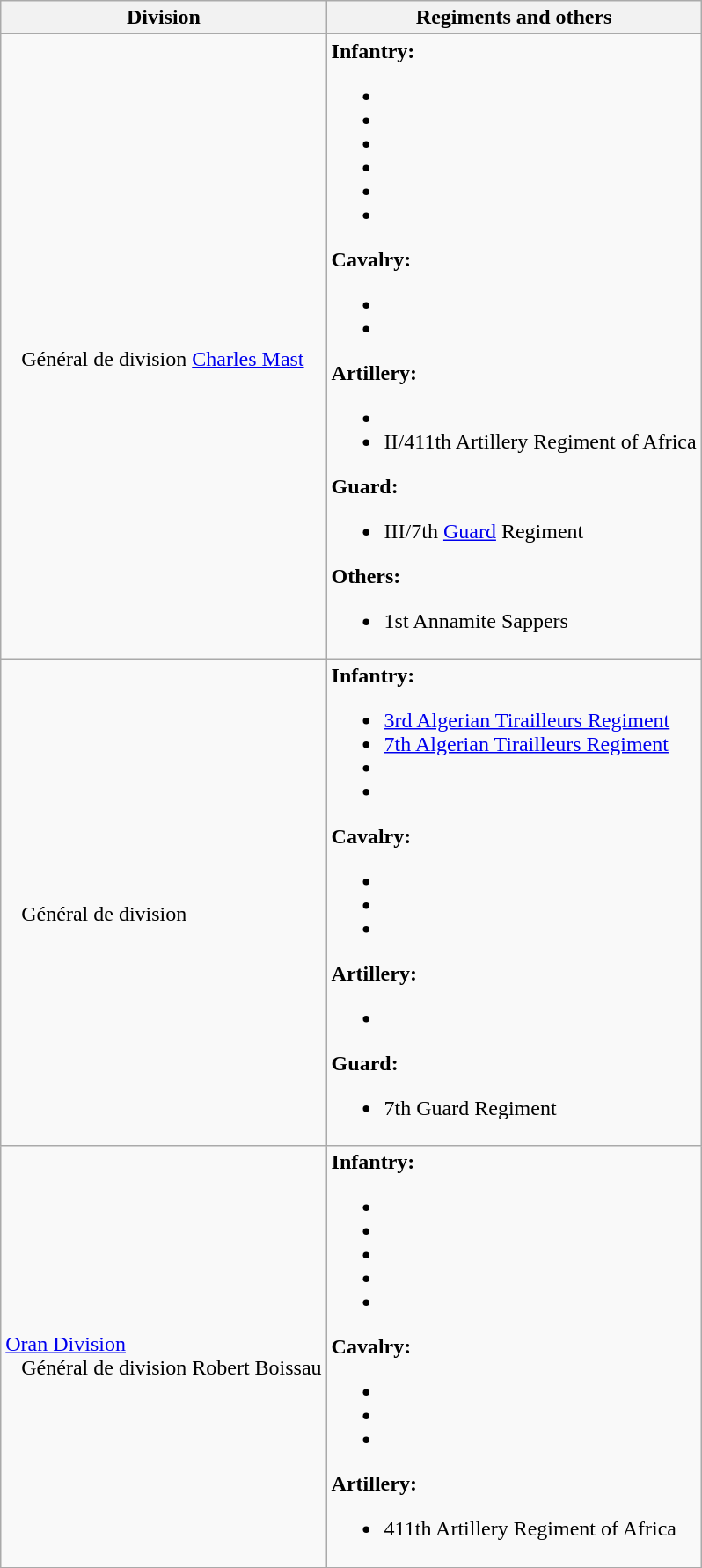<table class="wikitable">
<tr>
<th>Division</th>
<th>Regiments and others</th>
</tr>
<tr>
<td><br>   Général de division <a href='#'>Charles Mast</a></td>
<td><strong>Infantry:</strong><br><ul><li></li><li></li><li></li><li></li><li></li><li></li></ul><strong>Cavalry:</strong><ul><li></li><li></li></ul><strong>Artillery:</strong><ul><li></li><li>II/411th Artillery Regiment of Africa</li></ul><strong>Guard:</strong><ul><li>III/7th <a href='#'>Guard</a> Regiment</li></ul><strong>Others:</strong><ul><li>1st Annamite Sappers</li></ul></td>
</tr>
<tr>
<td><br>   Général de division </td>
<td><strong>Infantry:</strong><br><ul><li><a href='#'>3rd Algerian Tirailleurs Regiment</a></li><li><a href='#'>7th Algerian Tirailleurs Regiment</a></li><li></li><li></li></ul><strong>Cavalry:</strong><ul><li></li><li></li><li></li></ul><strong>Artillery:</strong><ul><li></li></ul><strong>Guard:</strong><ul><li>7th Guard Regiment</li></ul></td>
</tr>
<tr>
<td><a href='#'>Oran Division</a><br>   Général de division Robert Boissau</td>
<td><strong>Infantry:</strong><br><ul><li></li><li></li><li></li><li></li><li></li></ul><strong>Cavalry:</strong><ul><li></li><li></li><li></li></ul><strong>Artillery:</strong><ul><li>411th Artillery Regiment of Africa</li></ul></td>
</tr>
</table>
